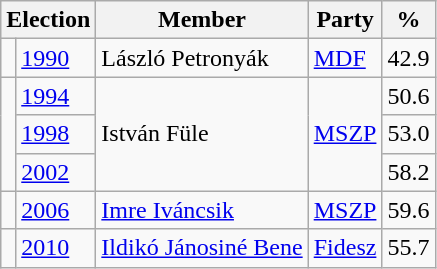<table class=wikitable>
<tr>
<th colspan=2>Election</th>
<th>Member</th>
<th>Party</th>
<th>%</th>
</tr>
<tr>
<td bgcolor=></td>
<td><a href='#'>1990</a></td>
<td>László Petronyák</td>
<td><a href='#'>MDF</a></td>
<td align=right>42.9</td>
</tr>
<tr>
<td rowspan=3 bgcolor=></td>
<td><a href='#'>1994</a></td>
<td rowspan=3>István Füle</td>
<td rowspan=3><a href='#'>MSZP</a></td>
<td align=right>50.6</td>
</tr>
<tr>
<td><a href='#'>1998</a></td>
<td align=right>53.0</td>
</tr>
<tr>
<td><a href='#'>2002</a></td>
<td align=right>58.2</td>
</tr>
<tr>
<td bgcolor=></td>
<td><a href='#'>2006</a></td>
<td><a href='#'>Imre Iváncsik</a></td>
<td><a href='#'>MSZP</a></td>
<td align=right>59.6</td>
</tr>
<tr>
<td bgcolor=></td>
<td><a href='#'>2010</a></td>
<td><a href='#'>Ildikó Jánosiné Bene</a></td>
<td><a href='#'>Fidesz</a></td>
<td align=right>55.7</td>
</tr>
</table>
